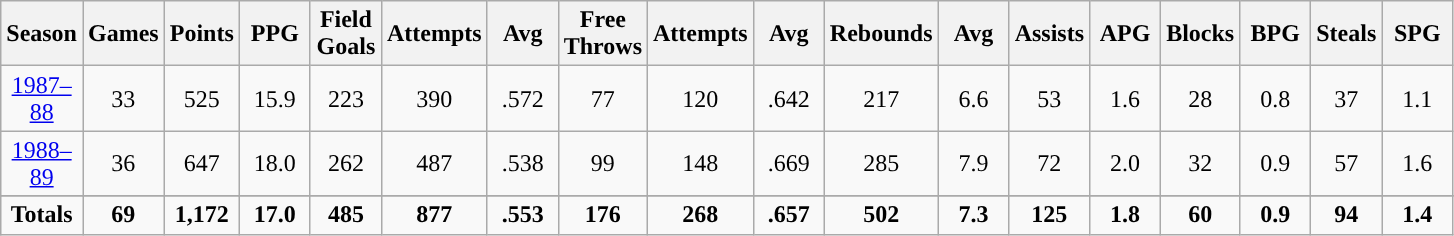<table class="wikitable sortable" style="text-align:center">
<tr>
<th width=40px>Season</th>
<th width=40px>Games</th>
<th width=40px>Points</th>
<th width=40px>PPG</th>
<th width=40px>Field Goals</th>
<th width=40px>Attempts</th>
<th width=40px>Avg</th>
<th width=40px>Free Throws</th>
<th width=40px>Attempts</th>
<th width=40px>Avg</th>
<th width=40px>Rebounds</th>
<th width=40px>Avg</th>
<th width=40px>Assists</th>
<th width=40px>APG</th>
<th width=40px>Blocks</th>
<th width=40px>BPG</th>
<th width=40px>Steals</th>
<th width=40px>SPG</th>
</tr>
<tr>
<td><a href='#'>1987–88</a></td>
<td>33</td>
<td>525</td>
<td>15.9</td>
<td>223</td>
<td>390</td>
<td>.572</td>
<td>77</td>
<td>120</td>
<td>.642</td>
<td>217</td>
<td>6.6</td>
<td>53</td>
<td>1.6</td>
<td>28</td>
<td>0.8</td>
<td>37</td>
<td>1.1</td>
</tr>
<tr>
<td><a href='#'>1988–89</a></td>
<td>36</td>
<td>647</td>
<td>18.0</td>
<td>262</td>
<td>487</td>
<td>.538</td>
<td>99</td>
<td>148</td>
<td>.669</td>
<td>285</td>
<td>7.9</td>
<td>72</td>
<td>2.0</td>
<td>32</td>
<td>0.9</td>
<td>57</td>
<td>1.6</td>
</tr>
<tr>
</tr>
<tr class="sortbottom">
<td><strong>Totals</strong></td>
<td><strong>69</strong></td>
<td><strong>1,172</strong></td>
<td><strong>17.0</strong></td>
<td><strong>485</strong></td>
<td><strong>877</strong></td>
<td><strong>.553</strong></td>
<td><strong>176</strong></td>
<td><strong>268</strong></td>
<td><strong>.657</strong></td>
<td><strong>502</strong></td>
<td><strong>7.3</strong></td>
<td><strong>125</strong></td>
<td><strong>1.8</strong></td>
<td><strong>60</strong></td>
<td><strong>0.9</strong></td>
<td><strong>94</strong></td>
<td><strong>1.4</strong></td>
</tr>
</table>
